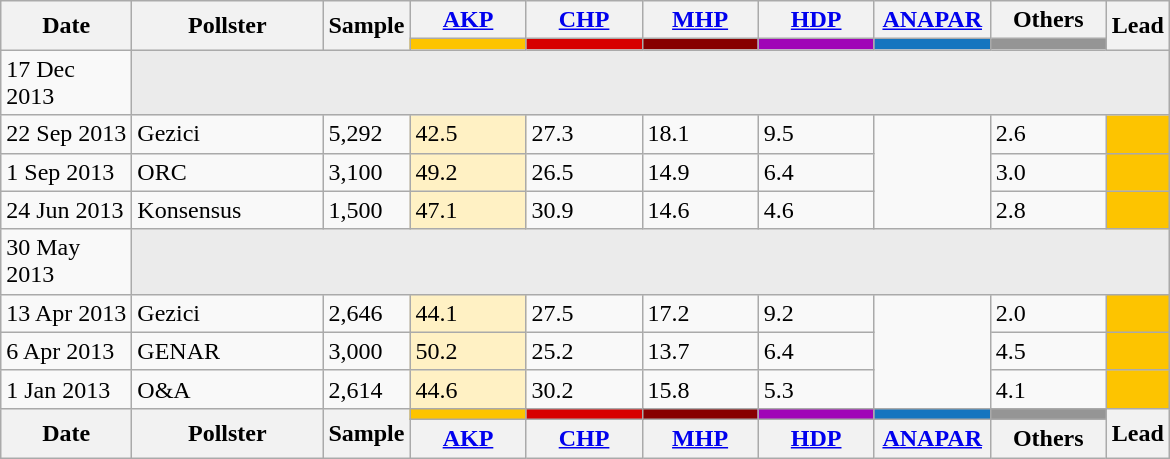<table class="wikitable sortable">
<tr>
<th rowspan="2" style="width: 80px;">Date</th>
<th rowspan="2" style="width: 120px;">Pollster</th>
<th rowspan="2" style="width: 50px;">Sample</th>
<th style="width:70px;"><a href='#'>AKP</a></th>
<th style="width:70px;"><a href='#'>CHP</a></th>
<th style="width:70px;"><a href='#'>MHP</a></th>
<th style="width:70px;"><a href='#'>HDP</a></th>
<th style="width:70px;"><a href='#'>ANAPAR</a></th>
<th style="width:70px;">Others</th>
<th rowspan="2">Lead</th>
</tr>
<tr>
<th style="background: #fdc400" width:70px;"></th>
<th style="background: #d70000" width:70px;"></th>
<th style="background: #870000" width:70px;"></th>
<th style="background: #A004B7" width:70px;"></th>
<th style="background: #1575BF" width:70px;"></th>
<th style="background: #959595" width:70px;"></th>
</tr>
<tr>
<td>17 Dec 2013</td>
<td colspan="10" style="background: #EBEBEB"></td>
</tr>
<tr>
<td>22 Sep 2013</td>
<td>Gezici</td>
<td>5,292</td>
<td style="background: #FFF1C4">42.5</td>
<td>27.3</td>
<td>18.1</td>
<td>9.5</td>
<td rowspan="3"></td>
<td>2.6</td>
<td style="background: #Fdc400"></td>
</tr>
<tr>
<td>1 Sep 2013</td>
<td>ORC</td>
<td>3,100</td>
<td style="background: #FFF1C4">49.2</td>
<td>26.5</td>
<td>14.9</td>
<td>6.4</td>
<td>3.0</td>
<td style="background: #Fdc400"></td>
</tr>
<tr>
<td>24 Jun 2013</td>
<td>Konsensus</td>
<td>1,500</td>
<td style="background: #FFF1C4">47.1</td>
<td>30.9</td>
<td>14.6</td>
<td>4.6</td>
<td>2.8</td>
<td style="background: #Fdc400"></td>
</tr>
<tr>
<td>30 May 2013</td>
<td colspan="10" style="background: #EBEBEB"></td>
</tr>
<tr>
<td>13 Apr 2013</td>
<td>Gezici</td>
<td>2,646</td>
<td style="background: #FFF1C4">44.1</td>
<td>27.5</td>
<td>17.2</td>
<td>9.2</td>
<td rowspan="3"></td>
<td>2.0</td>
<td style="background: #Fdc400"></td>
</tr>
<tr>
<td>6 Apr 2013</td>
<td>GENAR</td>
<td>3,000</td>
<td style="background: #FFF1C4">50.2</td>
<td>25.2</td>
<td>13.7</td>
<td>6.4</td>
<td>4.5</td>
<td style="background: #Fdc400"></td>
</tr>
<tr>
<td>1 Jan 2013</td>
<td>O&A</td>
<td>2,614</td>
<td style="background: #FFF1C4">44.6</td>
<td>30.2</td>
<td>15.8</td>
<td>5.3</td>
<td>4.1</td>
<td style="background: #Fdc400"></td>
</tr>
<tr>
<th rowspan="2" style="width: 70px;">Date</th>
<th rowspan="2" style="width: 120px;">Pollster</th>
<th rowspan="2" style="width: 50px;">Sample</th>
<th style="background: #fdc400" width:70px;"></th>
<th style="background: #d70000" width:70px;"></th>
<th style="background: #870000" width:70px;"></th>
<th style="background: #A004B7" width:70px;"></th>
<th style="background: #1575BF" width:70px;"></th>
<th style="background: #959595" width:70px;"></th>
<th rowspan="2">Lead</th>
</tr>
<tr>
<th style="width:70px;"><a href='#'>AKP</a></th>
<th style="width:70px;"><a href='#'>CHP</a></th>
<th style="width:70px;"><a href='#'>MHP</a></th>
<th style="width:70px;"><a href='#'>HDP</a></th>
<th style="width:70px;"><a href='#'>ANAPAR</a></th>
<th style="width:70px;">Others</th>
</tr>
</table>
